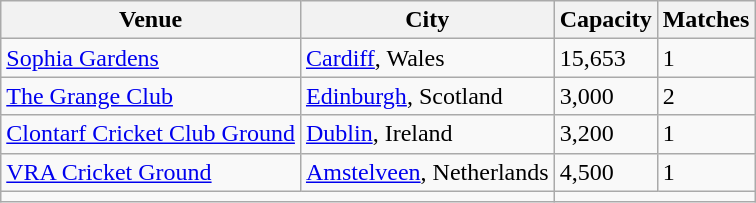<table class=wikitable>
<tr>
<th>Venue</th>
<th>City</th>
<th>Capacity</th>
<th>Matches</th>
</tr>
<tr>
<td><a href='#'>Sophia Gardens</a></td>
<td><a href='#'>Cardiff</a>, Wales</td>
<td>15,653</td>
<td>1</td>
</tr>
<tr>
<td><a href='#'>The Grange Club</a></td>
<td><a href='#'>Edinburgh</a>, Scotland</td>
<td>3,000</td>
<td>2</td>
</tr>
<tr>
<td><a href='#'>Clontarf Cricket Club Ground</a></td>
<td><a href='#'>Dublin</a>, Ireland</td>
<td>3,200</td>
<td>1</td>
</tr>
<tr>
<td><a href='#'>VRA Cricket Ground</a></td>
<td><a href='#'>Amstelveen</a>, Netherlands</td>
<td>4,500</td>
<td>1</td>
</tr>
<tr>
<td colspan=2></td>
<td colspan=2></td>
</tr>
</table>
